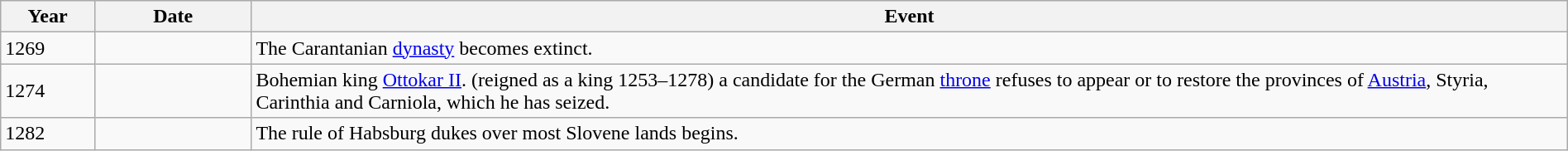<table class="wikitable" width="100%">
<tr>
<th style="width:6%">Year</th>
<th style="width:10%">Date</th>
<th>Event</th>
</tr>
<tr>
<td>1269</td>
<td></td>
<td>The Carantanian <a href='#'>dynasty</a> becomes extinct.</td>
</tr>
<tr>
<td>1274</td>
<td></td>
<td>Bohemian king <a href='#'>Ottokar II</a>. (reigned as a king 1253–1278) a candidate for the German <a href='#'>throne</a> refuses to appear or to restore the provinces of <a href='#'>Austria</a>, Styria, Carinthia and Carniola, which he has seized.</td>
</tr>
<tr>
<td>1282</td>
<td></td>
<td>The rule of Habsburg dukes over most Slovene lands begins.</td>
</tr>
</table>
